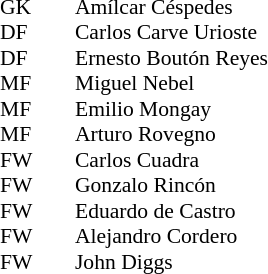<table style="font-size:90%; margin:0.2em auto;" cellspacing="0" cellpadding="0">
<tr>
<th width="25"></th>
<th width="25"></th>
</tr>
<tr>
<td>GK</td>
<td></td>
<td> Amílcar Céspedes</td>
</tr>
<tr>
<td>DF</td>
<td></td>
<td> Carlos Carve Urioste</td>
</tr>
<tr>
<td>DF</td>
<td></td>
<td> Ernesto Boutón Reyes</td>
</tr>
<tr>
<td>MF</td>
<td></td>
<td> Miguel Nebel</td>
</tr>
<tr>
<td>MF</td>
<td></td>
<td> Emilio Mongay</td>
</tr>
<tr>
<td>MF</td>
<td></td>
<td> Arturo Rovegno</td>
</tr>
<tr>
<td>FW</td>
<td></td>
<td> Carlos Cuadra</td>
</tr>
<tr>
<td>FW</td>
<td></td>
<td> Gonzalo Rincón</td>
</tr>
<tr>
<td>FW</td>
<td></td>
<td> Eduardo de Castro</td>
</tr>
<tr>
<td>FW</td>
<td></td>
<td> Alejandro Cordero</td>
</tr>
<tr>
<td>FW</td>
<td></td>
<td> John Diggs</td>
</tr>
<tr>
</tr>
</table>
